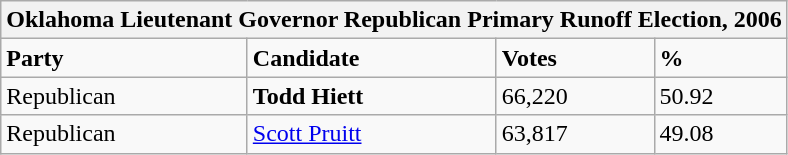<table class="wikitable">
<tr>
<th colspan="4">Oklahoma Lieutenant Governor Republican Primary Runoff Election, 2006</th>
</tr>
<tr>
<td><strong>Party</strong></td>
<td><strong>Candidate</strong></td>
<td><strong>Votes</strong></td>
<td><strong>%</strong></td>
</tr>
<tr>
<td>Republican</td>
<td><strong>Todd Hiett</strong></td>
<td>66,220</td>
<td>50.92</td>
</tr>
<tr>
<td>Republican</td>
<td><a href='#'>Scott Pruitt</a></td>
<td>63,817</td>
<td>49.08</td>
</tr>
</table>
